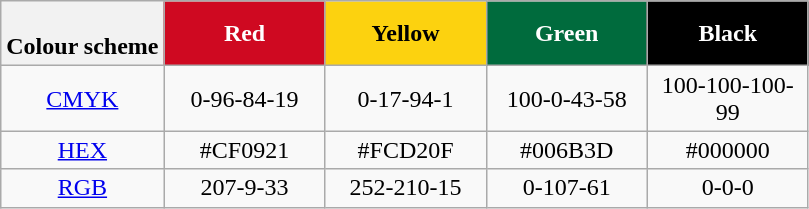<table class=wikitable style="text-align:center;">
<tr>
<th width=100px><br>Colour scheme</th>
<th width=100px style="background:#CF0921; color:white">Red</th>
<th width=100px style="background:#FCD20F">Yellow</th>
<th width=100px style="background:#006B3D; color:white">Green</th>
<th width=100px style="background:#000000; color:white">Black</th>
</tr>
<tr>
<td><a href='#'>CMYK</a></td>
<td>0-96-84-19</td>
<td>0-17-94-1</td>
<td>100-0-43-58</td>
<td>100-100-100-99</td>
</tr>
<tr>
<td><a href='#'>HEX</a></td>
<td>#CF0921</td>
<td>#FCD20F</td>
<td>#006B3D</td>
<td>#000000</td>
</tr>
<tr>
<td><a href='#'>RGB</a></td>
<td>207-9-33</td>
<td>252-210-15</td>
<td>0-107-61</td>
<td>0-0-0</td>
</tr>
</table>
